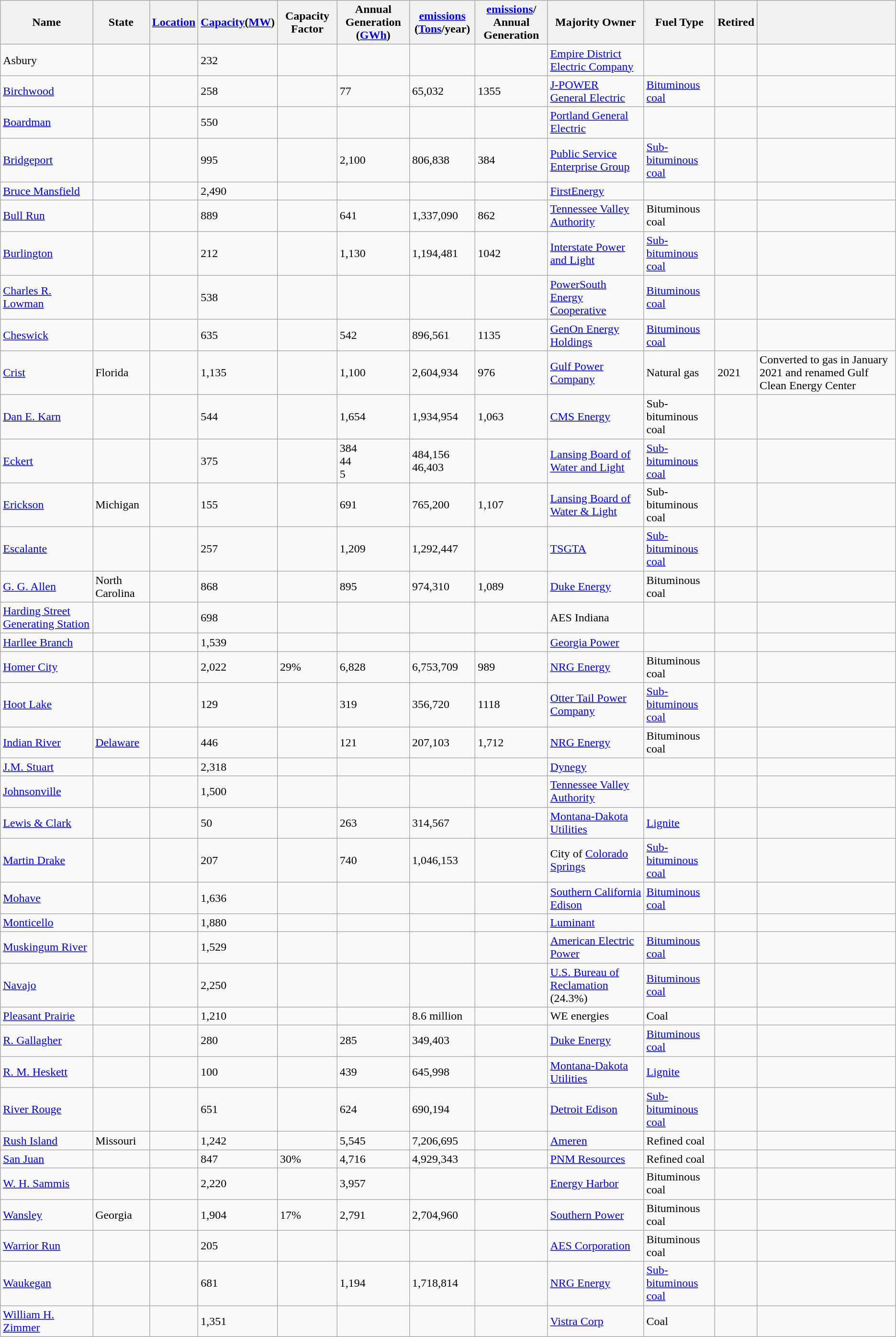<table class="wikitable sortable">
<tr>
<th>Name</th>
<th>State</th>
<th><a href='#'>Location</a></th>
<th><a href='#'>Capacity</a>(<a href='#'>MW</a>)</th>
<th>Capacity Factor</th>
<th>Annual Generation<br>(<a href='#'>GWh</a>)</th>
<th><a href='#'> emissions</a><br>(<a href='#'>Tons</a>/year) </th>
<th><a href='#'> emissions</a>/<br>Annual Generation</th>
<th>Majority Owner</th>
<th>Fuel Type</th>
<th>Retired</th>
<th class="unsortable"></th>
</tr>
<tr>
<td>Asbury</td>
<td></td>
<td></td>
<td>232</td>
<td></td>
<td></td>
<td></td>
<td></td>
<td><a href='#'>Empire District Electric Company</a></td>
<td></td>
<td></td>
<td></td>
</tr>
<tr>
<td><a href='#'>Birchwood</a></td>
<td></td>
<td></td>
<td>258</td>
<td></td>
<td>77 </td>
<td>65,032 </td>
<td>1355 </td>
<td><a href='#'>J-POWER</a><br><a href='#'>General Electric</a></td>
<td><a href='#'>Bituminous coal</a></td>
<td></td>
<td></td>
</tr>
<tr>
<td><a href='#'>Boardman</a></td>
<td></td>
<td></td>
<td>550</td>
<td></td>
<td></td>
<td></td>
<td></td>
<td><a href='#'>Portland General Electric</a></td>
<td></td>
<td></td>
<td></td>
</tr>
<tr>
<td><a href='#'>Bridgeport</a></td>
<td></td>
<td></td>
<td>995</td>
<td></td>
<td>2,100 </td>
<td>806,838 </td>
<td>384 </td>
<td><a href='#'>Public Service Enterprise Group</a></td>
<td><a href='#'>Sub-bituminous coal</a></td>
<td></td>
<td></td>
</tr>
<tr>
<td><a href='#'>Bruce Mansfield</a></td>
<td></td>
<td></td>
<td>2,490</td>
<td></td>
<td></td>
<td></td>
<td></td>
<td><a href='#'>FirstEnergy</a></td>
<td></td>
<td></td>
<td></td>
</tr>
<tr>
<td><a href='#'>Bull Run</a></td>
<td></td>
<td></td>
<td>889</td>
<td></td>
<td>641 </td>
<td>1,337,090 </td>
<td>862 </td>
<td><a href='#'>Tennessee Valley Authority</a></td>
<td>Bituminous coal</td>
<td></td>
<td></td>
</tr>
<tr>
<td><a href='#'>Burlington</a></td>
<td></td>
<td></td>
<td>212</td>
<td></td>
<td>1,130 </td>
<td>1,194,481 </td>
<td>1042 </td>
<td><a href='#'>Interstate Power and Light</a></td>
<td><a href='#'>Sub-bituminous coal</a></td>
<td></td>
<td></td>
</tr>
<tr>
<td><a href='#'>Charles R. Lowman</a></td>
<td></td>
<td></td>
<td>538</td>
<td></td>
<td></td>
<td></td>
<td></td>
<td><a href='#'>PowerSouth Energy Cooperative</a></td>
<td><a href='#'>Bituminous coal</a></td>
<td></td>
<td></td>
</tr>
<tr>
<td><a href='#'>Cheswick</a></td>
<td></td>
<td></td>
<td>635</td>
<td></td>
<td>542 </td>
<td>896,561 </td>
<td>1135 </td>
<td><a href='#'>GenOn Energy Holdings</a></td>
<td><a href='#'>Bituminous coal</a></td>
<td></td>
<td></td>
</tr>
<tr>
<td><a href='#'>Crist</a></td>
<td>Florida</td>
<td></td>
<td>1,135</td>
<td></td>
<td>1,100 </td>
<td>2,604,934 </td>
<td>976 </td>
<td><a href='#'>Gulf Power Company</a></td>
<td>Natural gas</td>
<td>2021</td>
<td>Converted to gas in January 2021 and renamed Gulf Clean Energy Center</td>
</tr>
<tr>
<td><a href='#'>Dan E. Karn</a></td>
<td></td>
<td></td>
<td>544</td>
<td></td>
<td>1,654 </td>
<td>1,934,954 </td>
<td>1,063 </td>
<td><a href='#'>CMS Energy</a></td>
<td>Sub-bituminous coal</td>
<td></td>
<td></td>
</tr>
<tr>
<td><a href='#'>Eckert</a></td>
<td></td>
<td></td>
<td>375</td>
<td></td>
<td>384 <br>44 <br>5 </td>
<td>484,156 46,403 </td>
<td></td>
<td><a href='#'>Lansing Board of Water and Light</a></td>
<td><a href='#'>Sub-bituminous coal</a></td>
<td></td>
<td></td>
</tr>
<tr>
<td><a href='#'>Erickson</a></td>
<td>Michigan</td>
<td></td>
<td>155</td>
<td></td>
<td>691 </td>
<td>765,200 </td>
<td>1,107 </td>
<td><a href='#'>Lansing Board of Water & Light</a></td>
<td>Sub-bituminous coal</td>
<td></td>
<td></td>
</tr>
<tr>
<td><a href='#'>Escalante</a></td>
<td></td>
<td></td>
<td>257</td>
<td></td>
<td>1,209 </td>
<td>1,292,447 </td>
<td></td>
<td><a href='#'>TSGTA</a></td>
<td><a href='#'>Sub-bituminous coal</a></td>
<td></td>
<td></td>
</tr>
<tr>
<td><a href='#'>G. G. Allen</a></td>
<td>North Carolina</td>
<td></td>
<td>868</td>
<td></td>
<td>895 </td>
<td>974,310 </td>
<td>1,089 </td>
<td><a href='#'>Duke Energy</a></td>
<td>Bituminous coal</td>
<td></td>
<td></td>
</tr>
<tr>
<td><a href='#'>Harding Street Generating Station</a></td>
<td></td>
<td></td>
<td>698</td>
<td></td>
<td></td>
<td></td>
<td></td>
<td>AES Indiana</td>
<td></td>
<td></td>
<td></td>
</tr>
<tr>
<td><a href='#'>Harllee Branch</a></td>
<td></td>
<td></td>
<td>1,539</td>
<td></td>
<td></td>
<td></td>
<td></td>
<td><a href='#'>Georgia Power</a></td>
<td></td>
<td></td>
<td></td>
</tr>
<tr>
<td><a href='#'>Homer City</a></td>
<td></td>
<td></td>
<td>2,022</td>
<td>29%</td>
<td>6,828 </td>
<td>6,753,709 </td>
<td>989 </td>
<td><a href='#'>NRG Energy</a></td>
<td>Bituminous coal</td>
<td></td>
<td></td>
</tr>
<tr>
<td><a href='#'>Hoot Lake</a></td>
<td></td>
<td></td>
<td>129</td>
<td></td>
<td>319 </td>
<td>356,720 </td>
<td>1118 </td>
<td><a href='#'>Otter Tail Power Company</a></td>
<td><a href='#'>Sub-bituminous coal</a></td>
<td></td>
<td></td>
</tr>
<tr>
<td><a href='#'>Indian River</a></td>
<td><a href='#'>Delaware</a></td>
<td></td>
<td>446</td>
<td></td>
<td>121 </td>
<td>207,103 </td>
<td>1,712 </td>
<td><a href='#'>NRG Energy</a></td>
<td>Bituminous coal</td>
<td></td>
<td></td>
</tr>
<tr>
<td><a href='#'>J.M. Stuart</a></td>
<td></td>
<td></td>
<td>2,318</td>
<td></td>
<td></td>
<td></td>
<td></td>
<td><a href='#'>Dynegy</a> </td>
<td></td>
<td></td>
<td></td>
</tr>
<tr>
<td><a href='#'>Johnsonville</a></td>
<td></td>
<td></td>
<td>1,500</td>
<td></td>
<td></td>
<td></td>
<td></td>
<td><a href='#'>Tennessee Valley Authority</a></td>
<td></td>
<td></td>
<td></td>
</tr>
<tr>
<td><a href='#'>Lewis & Clark</a></td>
<td></td>
<td></td>
<td>50</td>
<td></td>
<td>263 </td>
<td>314,567 </td>
<td></td>
<td><a href='#'>Montana-Dakota Utilities</a></td>
<td><a href='#'>Lignite</a></td>
<td></td>
<td></td>
</tr>
<tr>
<td><a href='#'>Martin Drake</a></td>
<td></td>
<td></td>
<td>207</td>
<td></td>
<td>740 </td>
<td>1,046,153 </td>
<td></td>
<td>City of <a href='#'>Colorado Springs</a></td>
<td><a href='#'>Sub-bituminous coal</a></td>
<td></td>
<td><br></td>
</tr>
<tr>
<td><a href='#'>Mohave</a></td>
<td></td>
<td></td>
<td>1,636</td>
<td></td>
<td></td>
<td></td>
<td></td>
<td><a href='#'>Southern California Edison</a></td>
<td><a href='#'>Bituminous coal</a></td>
<td></td>
<td></td>
</tr>
<tr>
<td><a href='#'>Monticello</a></td>
<td></td>
<td></td>
<td>1,880</td>
<td></td>
<td></td>
<td></td>
<td></td>
<td><a href='#'>Luminant</a></td>
<td></td>
<td></td>
<td></td>
</tr>
<tr>
<td><a href='#'>Muskingum River</a></td>
<td></td>
<td></td>
<td>1,529</td>
<td></td>
<td></td>
<td></td>
<td></td>
<td><a href='#'>American Electric Power</a></td>
<td><a href='#'>Bituminous coal</a></td>
<td></td>
<td></td>
</tr>
<tr>
<td><a href='#'>Navajo</a></td>
<td><br></td>
<td></td>
<td>2,250</td>
<td></td>
<td></td>
<td></td>
<td></td>
<td><a href='#'>U.S. Bureau of Reclamation</a> (24.3%)</td>
<td><a href='#'>Bituminous coal</a></td>
<td></td>
<td></td>
</tr>
<tr>
<td><a href='#'>Pleasant Prairie</a></td>
<td></td>
<td></td>
<td>1,210</td>
<td></td>
<td></td>
<td>8.6 million </td>
<td></td>
<td>WE energies</td>
<td>Coal</td>
<td></td>
<td></td>
</tr>
<tr>
<td><a href='#'>R. Gallagher</a></td>
<td></td>
<td></td>
<td>280</td>
<td></td>
<td>285 </td>
<td>349,403 </td>
<td></td>
<td><a href='#'>Duke Energy</a></td>
<td><a href='#'>Bituminous coal</a></td>
<td></td>
<td></td>
</tr>
<tr>
<td><a href='#'>R. M. Heskett</a></td>
<td></td>
<td></td>
<td>100</td>
<td></td>
<td>439 </td>
<td>645,998 </td>
<td></td>
<td><a href='#'>Montana-Dakota Utilities</a></td>
<td><a href='#'>Lignite</a></td>
<td></td>
<td></td>
</tr>
<tr>
<td><a href='#'>River Rouge</a></td>
<td></td>
<td></td>
<td>651</td>
<td></td>
<td>624 </td>
<td>690,194 </td>
<td></td>
<td><a href='#'>Detroit Edison</a></td>
<td><a href='#'>Sub-bituminous coal</a></td>
<td></td>
<td></td>
</tr>
<tr>
<td><a href='#'>Rush Island</a></td>
<td>Missouri</td>
<td></td>
<td>1,242</td>
<td></td>
<td>5,545 </td>
<td>7,206,695 </td>
<td></td>
<td><a href='#'>Ameren</a></td>
<td>Refined coal</td>
<td></td>
<td></td>
</tr>
<tr>
<td><a href='#'>San Juan</a></td>
<td></td>
<td></td>
<td>847</td>
<td>30%</td>
<td>4,716 </td>
<td>4,929,343 </td>
<td></td>
<td><a href='#'>PNM Resources</a></td>
<td>Refined coal</td>
<td></td>
<td></td>
</tr>
<tr>
<td><a href='#'>W. H. Sammis</a></td>
<td></td>
<td></td>
<td>2,220</td>
<td></td>
<td>3,957 </td>
<td></td>
<td></td>
<td><a href='#'>Energy Harbor</a></td>
<td>Bituminous coal</td>
<td> </td>
<td></td>
</tr>
<tr>
<td><a href='#'>Wansley</a></td>
<td>Georgia</td>
<td></td>
<td>1,904</td>
<td>17%</td>
<td>2,791 </td>
<td>2,704,960 </td>
<td></td>
<td><a href='#'>Southern Power</a></td>
<td>Bituminous coal</td>
<td></td>
<td></td>
</tr>
<tr>
<td><a href='#'>Warrior Run</a></td>
<td></td>
<td></td>
<td>205</td>
<td></td>
<td></td>
<td></td>
<td></td>
<td><a href='#'>AES Corporation</a></td>
<td>Bituminous coal</td>
<td></td>
<td></td>
</tr>
<tr>
<td><a href='#'>Waukegan</a></td>
<td></td>
<td></td>
<td>681</td>
<td></td>
<td>1,194 </td>
<td>1,718,814 </td>
<td></td>
<td><a href='#'>NRG Energy</a></td>
<td><a href='#'>Sub-bituminous coal</a></td>
<td></td>
<td></td>
</tr>
<tr>
<td><a href='#'>William H. Zimmer</a></td>
<td></td>
<td></td>
<td>1,351</td>
<td></td>
<td></td>
<td></td>
<td></td>
<td><a href='#'>Vistra Corp</a></td>
<td>Coal</td>
<td></td>
<td></td>
</tr>
</table>
